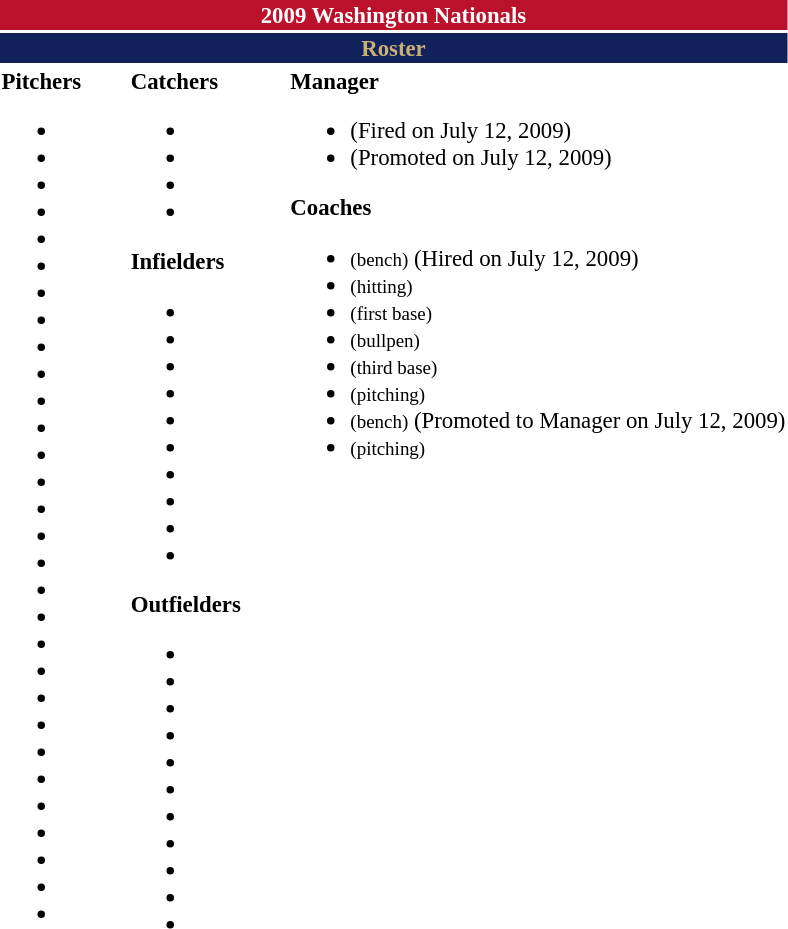<table class="toccolours" style="font-size: 95%;">
<tr>
<th colspan="10" style="background:#ba122b; color:#fff; text-align:center;">2009 Washington Nationals</th>
</tr>
<tr>
<td colspan="10" style="background:#11225b; color:#c9b074; text-align:center;"><strong>Roster</strong></td>
</tr>
<tr>
<td valign="top"><strong>Pitchers</strong><br><ul><li></li><li></li><li></li><li></li><li></li><li></li><li></li><li></li><li></li><li></li><li></li><li></li><li></li><li></li><li></li><li></li><li></li><li></li><li></li><li></li><li></li><li></li><li></li><li></li><li></li><li></li><li></li><li></li><li></li><li></li></ul></td>
<td style="width:25px;"></td>
<td valign="top"><strong>Catchers</strong><br><ul><li></li><li></li><li></li><li></li></ul><strong>Infielders</strong><ul><li></li><li></li><li></li><li></li><li></li><li></li><li></li><li></li><li></li><li></li></ul><strong>Outfielders</strong><ul><li></li><li></li><li></li><li></li><li></li><li></li><li></li><li></li><li></li><li></li><li></li></ul></td>
<td style="width:25px;"></td>
<td valign="top"><strong>Manager</strong><br><ul><li> (Fired on July 12, 2009)</li><li> (Promoted on July 12, 2009)</li></ul><strong>Coaches</strong><ul><li><small>(bench)</small> (Hired on July 12, 2009)</li><li> <small>(hitting)</small></li><li> <small>(first base)</small></li><li> <small>(bullpen)</small></li><li> <small>(third base)</small></li><li> <small>(pitching)</small></li><li> <small>(bench)</small> (Promoted to Manager on July 12, 2009)</li><li> <small>(pitching)</small></li></ul></td>
</tr>
</table>
